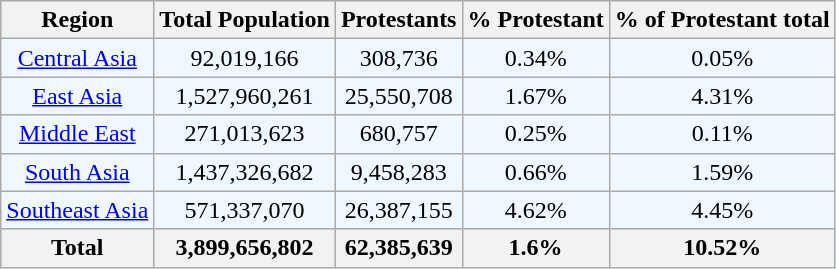<table class="wikitable sortable">
<tr>
<th>Region</th>
<th>Total Population</th>
<th>Protestants</th>
<th>% Protestant</th>
<th>% of Protestant total</th>
</tr>
<tr ALIGN=center bgcolor=#F0F8FF>
<td><a href='#'>Central Asia</a></td>
<td>92,019,166</td>
<td>308,736</td>
<td>0.34%</td>
<td>0.05%</td>
</tr>
<tr ALIGN=center bgcolor=#F0F8FF>
<td><a href='#'>East Asia</a></td>
<td>1,527,960,261</td>
<td>25,550,708</td>
<td>1.67%</td>
<td>4.31%</td>
</tr>
<tr ALIGN=center bgcolor=#F0F8FF>
<td><a href='#'>Middle East</a></td>
<td>271,013,623</td>
<td>680,757</td>
<td>0.25%</td>
<td>0.11%</td>
</tr>
<tr ALIGN=center bgcolor=#F0F8FF>
<td><a href='#'>South Asia</a></td>
<td>1,437,326,682</td>
<td>9,458,283</td>
<td>0.66%</td>
<td>1.59%</td>
</tr>
<tr ALIGN=center bgcolor=#F0F8FF>
<td><a href='#'>Southeast Asia</a></td>
<td>571,337,070</td>
<td>26,387,155</td>
<td>4.62%</td>
<td>4.45%</td>
</tr>
<tr bgcolor=#99FFFF>
<th>Total</th>
<th>3,899,656,802</th>
<th>62,385,639</th>
<th>1.6%</th>
<th>10.52%</th>
</tr>
</table>
